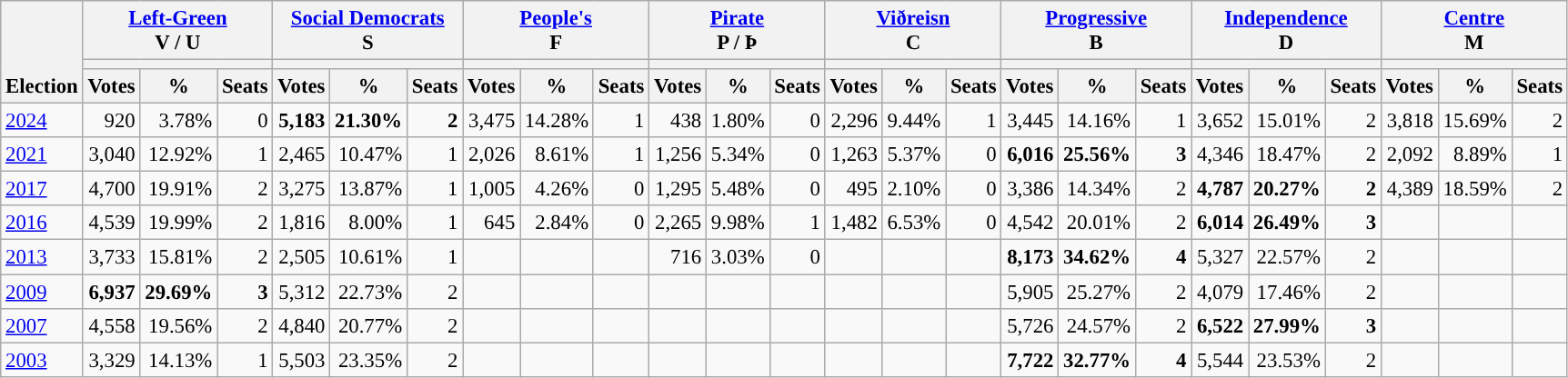<table class="wikitable" border="1" style="font-size:95%; text-align:right;">
<tr>
<th style="text-align:left;" valign=bottom rowspan=3>Election</th>
<th valign=bottom colspan=3><a href='#'>Left-Green</a><br>V / U</th>
<th valign=bottom colspan=3><a href='#'>Social Democrats</a><br>S</th>
<th valign=bottom colspan=3><a href='#'>People's</a><br>F</th>
<th valign=bottom colspan=3><a href='#'>Pirate</a><br>P / Þ</th>
<th valign=bottom colspan=3><a href='#'>Viðreisn</a><br>C</th>
<th valign=bottom colspan=3><a href='#'>Progressive</a><br>B</th>
<th valign=bottom colspan=3><a href='#'>Independence</a><br>D</th>
<th valign=bottom colspan=3><a href='#'>Centre</a><br>M</th>
</tr>
<tr>
<th colspan=3 style="background:"></th>
<th colspan=3 style="background:"></th>
<th colspan=3 style="background:"></th>
<th colspan=3 style="background:"></th>
<th colspan=3 style="background:"></th>
<th colspan=3 style="background:"></th>
<th colspan=3 style="background:"></th>
<th colspan=3 style="background:"></th>
</tr>
<tr>
<th>Votes</th>
<th>%</th>
<th>Seats</th>
<th>Votes</th>
<th>%</th>
<th>Seats</th>
<th>Votes</th>
<th>%</th>
<th>Seats</th>
<th>Votes</th>
<th>%</th>
<th>Seats</th>
<th>Votes</th>
<th>%</th>
<th>Seats</th>
<th>Votes</th>
<th>%</th>
<th>Seats</th>
<th>Votes</th>
<th>%</th>
<th>Seats</th>
<th>Votes</th>
<th>%</th>
<th>Seats</th>
</tr>
<tr>
<td align=left><a href='#'>2024</a></td>
<td>920</td>
<td>3.78%</td>
<td>0</td>
<td><strong>5,183</strong></td>
<td><strong>21.30%</strong></td>
<td><strong>2</strong></td>
<td>3,475</td>
<td>14.28%</td>
<td>1</td>
<td>438</td>
<td>1.80%</td>
<td>0</td>
<td>2,296</td>
<td>9.44%</td>
<td>1</td>
<td>3,445</td>
<td>14.16%</td>
<td>1</td>
<td>3,652</td>
<td>15.01%</td>
<td>2</td>
<td>3,818</td>
<td>15.69%</td>
<td>2</td>
</tr>
<tr>
<td align=left><a href='#'>2021</a></td>
<td>3,040</td>
<td>12.92%</td>
<td>1</td>
<td>2,465</td>
<td>10.47%</td>
<td>1</td>
<td>2,026</td>
<td>8.61%</td>
<td>1</td>
<td>1,256</td>
<td>5.34%</td>
<td>0</td>
<td>1,263</td>
<td>5.37%</td>
<td>0</td>
<td><strong>6,016</strong></td>
<td><strong>25.56%</strong></td>
<td><strong>3</strong></td>
<td>4,346</td>
<td>18.47%</td>
<td>2</td>
<td>2,092</td>
<td>8.89%</td>
<td>1</td>
</tr>
<tr>
<td align=left><a href='#'>2017</a></td>
<td>4,700</td>
<td>19.91%</td>
<td>2</td>
<td>3,275</td>
<td>13.87%</td>
<td>1</td>
<td>1,005</td>
<td>4.26%</td>
<td>0</td>
<td>1,295</td>
<td>5.48%</td>
<td>0</td>
<td>495</td>
<td>2.10%</td>
<td>0</td>
<td>3,386</td>
<td>14.34%</td>
<td>2</td>
<td><strong>4,787</strong></td>
<td><strong>20.27%</strong></td>
<td><strong>2</strong></td>
<td>4,389</td>
<td>18.59%</td>
<td>2</td>
</tr>
<tr>
<td align=left><a href='#'>2016</a></td>
<td>4,539</td>
<td>19.99%</td>
<td>2</td>
<td>1,816</td>
<td>8.00%</td>
<td>1</td>
<td>645</td>
<td>2.84%</td>
<td>0</td>
<td>2,265</td>
<td>9.98%</td>
<td>1</td>
<td>1,482</td>
<td>6.53%</td>
<td>0</td>
<td>4,542</td>
<td>20.01%</td>
<td>2</td>
<td><strong>6,014</strong></td>
<td><strong>26.49%</strong></td>
<td><strong>3</strong></td>
<td></td>
<td></td>
<td></td>
</tr>
<tr>
<td align=left><a href='#'>2013</a></td>
<td>3,733</td>
<td>15.81%</td>
<td>2</td>
<td>2,505</td>
<td>10.61%</td>
<td>1</td>
<td></td>
<td></td>
<td></td>
<td>716</td>
<td>3.03%</td>
<td>0</td>
<td></td>
<td></td>
<td></td>
<td><strong>8,173</strong></td>
<td><strong>34.62%</strong></td>
<td><strong>4</strong></td>
<td>5,327</td>
<td>22.57%</td>
<td>2</td>
<td></td>
<td></td>
<td></td>
</tr>
<tr>
<td align=left><a href='#'>2009</a></td>
<td><strong>6,937</strong></td>
<td><strong>29.69%</strong></td>
<td><strong>3</strong></td>
<td>5,312</td>
<td>22.73%</td>
<td>2</td>
<td></td>
<td></td>
<td></td>
<td></td>
<td></td>
<td></td>
<td></td>
<td></td>
<td></td>
<td>5,905</td>
<td>25.27%</td>
<td>2</td>
<td>4,079</td>
<td>17.46%</td>
<td>2</td>
<td></td>
<td></td>
<td></td>
</tr>
<tr>
<td align=left><a href='#'>2007</a></td>
<td>4,558</td>
<td>19.56%</td>
<td>2</td>
<td>4,840</td>
<td>20.77%</td>
<td>2</td>
<td></td>
<td></td>
<td></td>
<td></td>
<td></td>
<td></td>
<td></td>
<td></td>
<td></td>
<td>5,726</td>
<td>24.57%</td>
<td>2</td>
<td><strong>6,522</strong></td>
<td><strong>27.99%</strong></td>
<td><strong>3</strong></td>
<td></td>
<td></td>
<td></td>
</tr>
<tr>
<td align=left><a href='#'>2003</a></td>
<td>3,329</td>
<td>14.13%</td>
<td>1</td>
<td>5,503</td>
<td>23.35%</td>
<td>2</td>
<td></td>
<td></td>
<td></td>
<td></td>
<td></td>
<td></td>
<td></td>
<td></td>
<td></td>
<td><strong>7,722</strong></td>
<td><strong>32.77%</strong></td>
<td><strong>4</strong></td>
<td>5,544</td>
<td>23.53%</td>
<td>2</td>
<td></td>
<td></td>
<td></td>
</tr>
</table>
